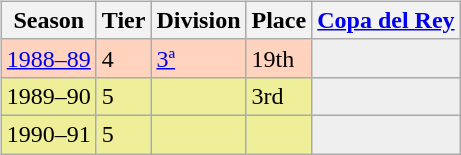<table>
<tr>
<td valign="top" width=0%><br><table class="wikitable">
<tr style="background:#f0f6fa;">
<th>Season</th>
<th>Tier</th>
<th>Division</th>
<th>Place</th>
<th><a href='#'>Copa del Rey</a></th>
</tr>
<tr>
<td style="background:#FFD3BD;"><a href='#'>1988–89</a></td>
<td style="background:#FFD3BD;">4</td>
<td style="background:#FFD3BD;"><a href='#'>3ª</a></td>
<td style="background:#FFD3BD;">19th</td>
<th style="background:#efefef;"></th>
</tr>
<tr>
<td style="background:#EFEF99;">1989–90</td>
<td style="background:#EFEF99;">5</td>
<td style="background:#EFEF99;"></td>
<td style="background:#EFEF99;">3rd</td>
<th style="background:#efefef;"></th>
</tr>
<tr>
<td style="background:#EFEF99;">1990–91</td>
<td style="background:#EFEF99;">5</td>
<td style="background:#EFEF99;"></td>
<td style="background:#EFEF99;"></td>
<th style="background:#efefef;"></th>
</tr>
</table>
</td>
</tr>
</table>
